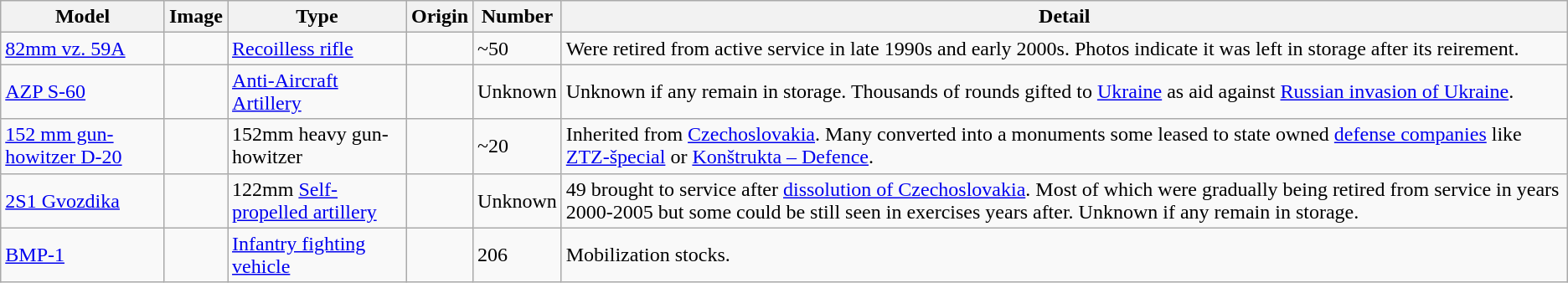<table class="wikitable">
<tr>
<th>Model</th>
<th>Image</th>
<th>Type</th>
<th>Origin</th>
<th>Number</th>
<th>Detail</th>
</tr>
<tr>
<td><a href='#'>82mm vz. 59A</a></td>
<td></td>
<td><a href='#'>Recoilless rifle</a></td>
<td></td>
<td>~50</td>
<td>Were retired from active service in late 1990s and early 2000s. Photos indicate it was left in storage after its reirement.</td>
</tr>
<tr>
<td><a href='#'>AZP S-60</a></td>
<td></td>
<td><a href='#'>Anti-Aircraft Artillery</a></td>
<td></td>
<td>Unknown</td>
<td>Unknown if any remain in storage. Thousands of rounds gifted to <a href='#'>Ukraine</a> as aid against <a href='#'>Russian invasion of Ukraine</a>.</td>
</tr>
<tr>
<td><a href='#'>152 mm gun-howitzer D-20</a></td>
<td></td>
<td>152mm heavy gun-howitzer</td>
<td></td>
<td>~20</td>
<td>Inherited from <a href='#'>Czechoslovakia</a>. Many converted into a monuments some leased to state owned <a href='#'>defense companies</a> like <a href='#'>ZTZ-špecial</a> or <a href='#'>Konštrukta – Defence</a>.</td>
</tr>
<tr>
<td><a href='#'>2S1 Gvozdika</a></td>
<td></td>
<td>122mm <a href='#'>Self-propelled artillery</a></td>
<td><br></td>
<td>Unknown</td>
<td>49 brought to service after <a href='#'>dissolution of Czechoslovakia</a>. Most of which were gradually being retired from service in years 2000-2005 but some could be still seen in exercises years after. Unknown if any remain in storage.</td>
</tr>
<tr>
<td><a href='#'>BMP-1</a></td>
<td></td>
<td><a href='#'>Infantry fighting vehicle</a></td>
<td></td>
<td>206</td>
<td>Mobilization stocks.</td>
</tr>
</table>
